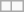<table class="wikitable">
<tr>
<td></td>
<td></td>
</tr>
</table>
